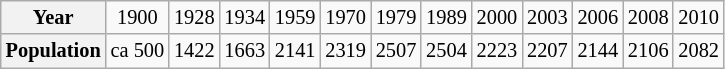<table class="wikitable" style="margin-right:1px; text-align:center; font-size:85% !important;">
<tr>
<th>Year</th>
<td>1900</td>
<td>1928</td>
<td>1934</td>
<td>1959</td>
<td>1970</td>
<td>1979</td>
<td>1989</td>
<td>2000</td>
<td>2003</td>
<td>2006</td>
<td>2008</td>
<td>2010</td>
</tr>
<tr>
<th>Population</th>
<td>ca 500</td>
<td>1422</td>
<td>1663</td>
<td>2141</td>
<td>2319</td>
<td>2507</td>
<td>2504</td>
<td>2223</td>
<td>2207</td>
<td>2144</td>
<td>2106</td>
<td>2082</td>
</tr>
</table>
